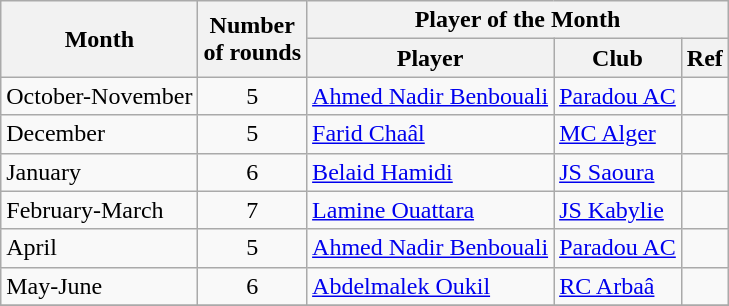<table class="wikitable">
<tr>
<th rowspan="2">Month</th>
<th rowspan="2">Number<br>of rounds</th>
<th colspan="3">Player of the Month</th>
</tr>
<tr>
<th>Player</th>
<th>Club</th>
<th>Ref</th>
</tr>
<tr>
<td>October-November</td>
<td align=center>5</td>
<td> <a href='#'>Ahmed Nadir Benbouali</a></td>
<td><a href='#'>Paradou AC</a></td>
<td></td>
</tr>
<tr>
<td>December</td>
<td align=center>5</td>
<td> <a href='#'>Farid Chaâl</a></td>
<td><a href='#'>MC Alger</a></td>
<td></td>
</tr>
<tr>
<td>January</td>
<td align=center>6</td>
<td> <a href='#'>Belaid Hamidi</a></td>
<td><a href='#'>JS Saoura</a></td>
<td></td>
</tr>
<tr>
<td>February-March</td>
<td align=center>7</td>
<td> <a href='#'>Lamine Ouattara</a></td>
<td><a href='#'>JS Kabylie</a></td>
<td></td>
</tr>
<tr>
<td>April</td>
<td align=center>5</td>
<td> <a href='#'>Ahmed Nadir Benbouali</a></td>
<td><a href='#'>Paradou AC</a></td>
<td></td>
</tr>
<tr>
<td>May-June</td>
<td align=center>6</td>
<td> <a href='#'>Abdelmalek Oukil</a></td>
<td><a href='#'>RC Arbaâ</a></td>
<td></td>
</tr>
<tr>
</tr>
</table>
